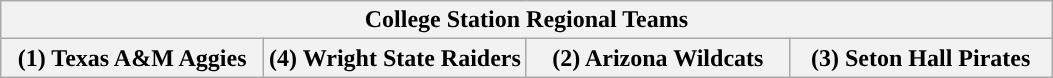<table class="wikitable">
<tr>
<th colspan=4>College Station Regional Teams</th>
</tr>
<tr>
<th style="width: 25%; ">(1) Texas A&M Aggies</th>
<th style="width: 25%; ">(4) Wright State Raiders</th>
<th style="width: 25%; ">(2) Arizona Wildcats</th>
<th style="width: 25%; ">(3) Seton Hall Pirates</th>
</tr>
</table>
